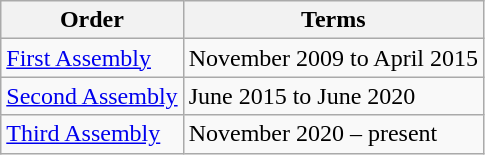<table class="wikitable">
<tr>
<th>Order</th>
<th>Terms</th>
</tr>
<tr>
<td><a href='#'>First Assembly</a></td>
<td>November 2009 to April 2015</td>
</tr>
<tr>
<td><a href='#'>Second Assembly</a></td>
<td>June 2015 to June 2020</td>
</tr>
<tr>
<td><a href='#'>Third Assembly</a></td>
<td>November 2020 – present</td>
</tr>
</table>
